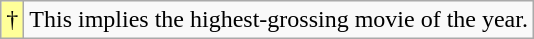<table class="wikitable">
<tr>
<td style="background-color:#FFFF99">†</td>
<td>This implies the highest-grossing movie of the year.</td>
</tr>
</table>
